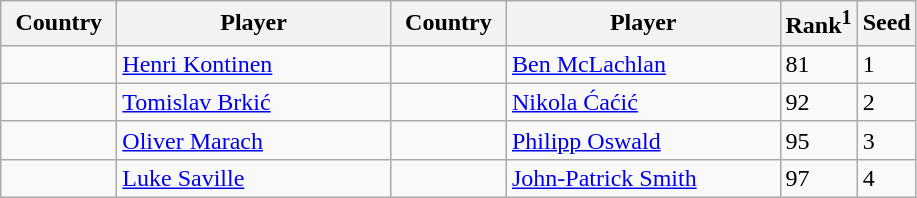<table class="sortable wikitable">
<tr>
<th width="70">Country</th>
<th width="175">Player</th>
<th width="70">Country</th>
<th width="175">Player</th>
<th>Rank<sup>1</sup></th>
<th>Seed</th>
</tr>
<tr>
<td></td>
<td><a href='#'>Henri Kontinen</a></td>
<td></td>
<td><a href='#'>Ben McLachlan</a></td>
<td>81</td>
<td>1</td>
</tr>
<tr>
<td></td>
<td><a href='#'>Tomislav Brkić</a></td>
<td></td>
<td><a href='#'>Nikola Ćaćić</a></td>
<td>92</td>
<td>2</td>
</tr>
<tr>
<td></td>
<td><a href='#'>Oliver Marach</a></td>
<td></td>
<td><a href='#'>Philipp Oswald</a></td>
<td>95</td>
<td>3</td>
</tr>
<tr>
<td></td>
<td><a href='#'>Luke Saville</a></td>
<td></td>
<td><a href='#'>John-Patrick Smith</a></td>
<td>97</td>
<td>4</td>
</tr>
</table>
